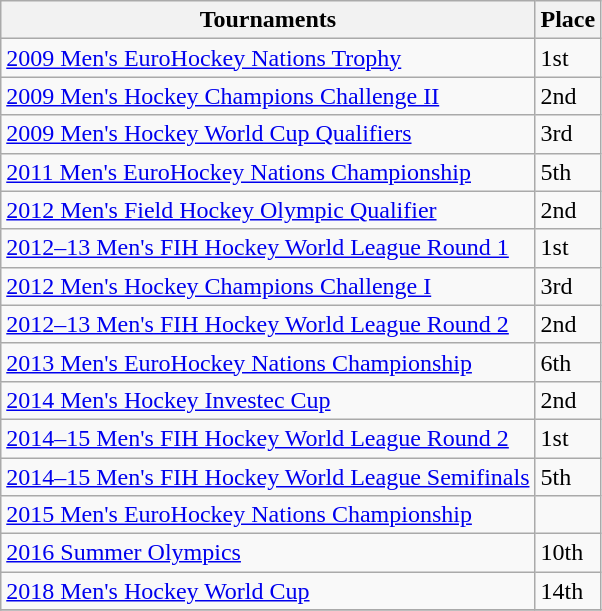<table class="wikitable collapsible">
<tr>
<th>Tournaments</th>
<th>Place</th>
</tr>
<tr>
<td><a href='#'>2009 Men's EuroHockey Nations Trophy</a></td>
<td>1st</td>
</tr>
<tr>
<td><a href='#'>2009 Men's Hockey Champions Challenge II</a></td>
<td>2nd</td>
</tr>
<tr>
<td><a href='#'>2009 Men's Hockey World Cup Qualifiers</a></td>
<td>3rd</td>
</tr>
<tr>
<td><a href='#'>2011 Men's EuroHockey Nations Championship</a></td>
<td>5th</td>
</tr>
<tr>
<td><a href='#'>2012 Men's Field Hockey Olympic Qualifier</a></td>
<td>2nd</td>
</tr>
<tr>
<td><a href='#'>2012–13 Men's FIH Hockey World League Round 1</a></td>
<td>1st</td>
</tr>
<tr>
<td><a href='#'>2012 Men's Hockey Champions Challenge I</a></td>
<td>3rd</td>
</tr>
<tr>
<td><a href='#'>2012–13 Men's FIH Hockey World League Round 2</a></td>
<td>2nd</td>
</tr>
<tr>
<td><a href='#'>2013 Men's EuroHockey Nations Championship</a></td>
<td>6th</td>
</tr>
<tr>
<td><a href='#'>2014 Men's Hockey Investec Cup</a></td>
<td>2nd</td>
</tr>
<tr>
<td><a href='#'>2014–15 Men's FIH Hockey World League Round 2</a></td>
<td>1st</td>
</tr>
<tr>
<td><a href='#'>2014–15 Men's FIH Hockey World League Semifinals</a></td>
<td>5th</td>
</tr>
<tr>
<td><a href='#'>2015 Men's EuroHockey Nations Championship</a></td>
<td></td>
</tr>
<tr>
<td><a href='#'>2016 Summer Olympics</a></td>
<td>10th</td>
</tr>
<tr>
<td><a href='#'>2018 Men's Hockey World Cup</a></td>
<td>14th</td>
</tr>
<tr>
</tr>
</table>
